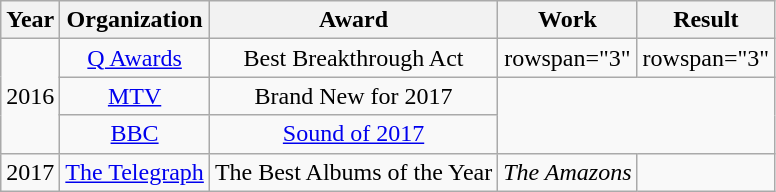<table class="wikitable plainrowheaders" style="text-align:center;">
<tr>
<th>Year</th>
<th>Organization</th>
<th>Award</th>
<th>Work</th>
<th>Result</th>
</tr>
<tr>
<td rowspan="3">2016</td>
<td><a href='#'>Q Awards</a></td>
<td>Best Breakthrough Act</td>
<td>rowspan="3" </td>
<td>rowspan="3" <br></td>
</tr>
<tr>
<td><a href='#'>MTV</a></td>
<td>Brand New for 2017</td>
</tr>
<tr>
<td><a href='#'>BBC</a></td>
<td><a href='#'>Sound of 2017</a></td>
</tr>
<tr>
<td>2017</td>
<td><a href='#'>The Telegraph</a></td>
<td>The Best Albums of the Year</td>
<td><em>The Amazons</em></td>
<td></td>
</tr>
</table>
